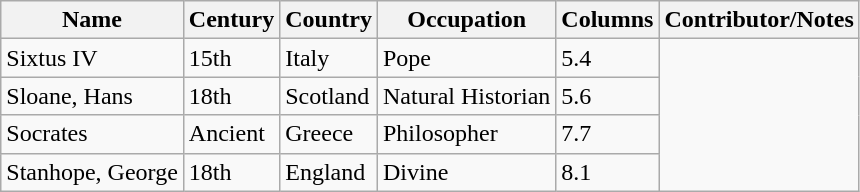<table class="wikitable">
<tr>
<th>Name</th>
<th>Century</th>
<th>Country</th>
<th>Occupation</th>
<th>Columns</th>
<th>Contributor/Notes</th>
</tr>
<tr>
<td>Sixtus IV</td>
<td>15th</td>
<td>Italy</td>
<td>Pope</td>
<td>5.4</td>
</tr>
<tr>
<td>Sloane, Hans</td>
<td>18th</td>
<td>Scotland</td>
<td>Natural Historian</td>
<td>5.6</td>
</tr>
<tr>
<td>Socrates</td>
<td>Ancient</td>
<td>Greece</td>
<td>Philosopher</td>
<td>7.7</td>
</tr>
<tr>
<td>Stanhope, George</td>
<td>18th</td>
<td>England</td>
<td>Divine</td>
<td>8.1</td>
</tr>
</table>
